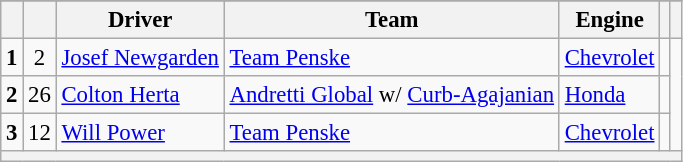<table class="wikitable" style="font-size:95%;">
<tr>
</tr>
<tr>
<th></th>
<th></th>
<th>Driver</th>
<th>Team</th>
<th>Engine</th>
<th></th>
<th></th>
</tr>
<tr>
<td style="text-align:center;"><strong>1</strong></td>
<td style="text-align:center;">2</td>
<td> <a href='#'>Josef Newgarden</a></td>
<td><a href='#'>Team Penske</a></td>
<td><a href='#'>Chevrolet</a></td>
<td></td>
</tr>
<tr>
<td style="text-align:center;"><strong>2</strong></td>
<td style="text-align:center;">26</td>
<td> <a href='#'>Colton Herta</a></td>
<td><a href='#'>Andretti Global</a> w/ <a href='#'>Curb-Agajanian</a></td>
<td><a href='#'>Honda</a></td>
<td></td>
</tr>
<tr>
<td style="text-align:center;"><strong>3</strong></td>
<td style="text-align:center;">12</td>
<td> <a href='#'>Will Power</a></td>
<td><a href='#'>Team Penske</a></td>
<td><a href='#'>Chevrolet</a></td>
<td></td>
</tr>
<tr>
<th colspan=7></th>
</tr>
</table>
